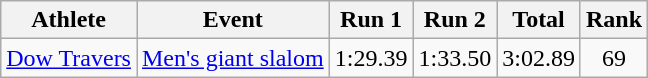<table class="wikitable">
<tr>
<th>Athlete</th>
<th>Event</th>
<th>Run 1</th>
<th>Run 2</th>
<th>Total</th>
<th>Rank</th>
</tr>
<tr>
<td><a href='#'>Dow Travers</a></td>
<td><a href='#'>Men's giant slalom</a></td>
<td align="center">1:29.39</td>
<td align="center">1:33.50</td>
<td align="center">3:02.89</td>
<td align="center">69</td>
</tr>
</table>
